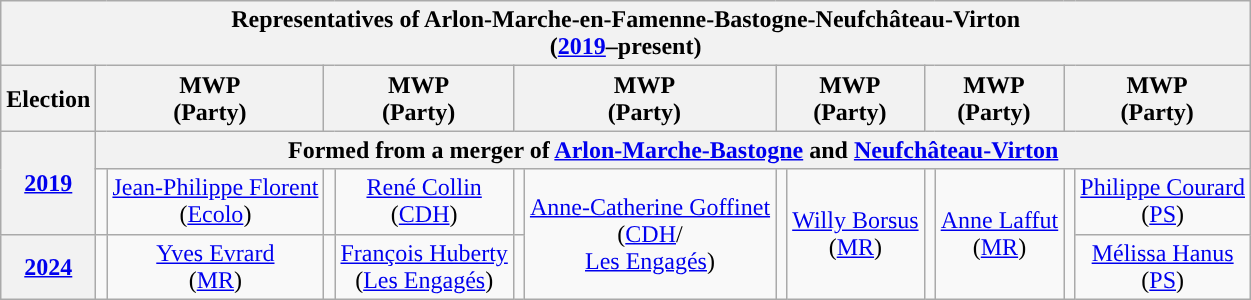<table class="wikitable" style="text-align:center">
<tr>
<th colspan="13">Representatives of Arlon-Marche-en-Famenne-Bastogne-Neufchâteau-Virton<br>(<a href='#'>2019</a>–present)</th>
</tr>
<tr>
<th>Election</th>
<th colspan=2>MWP<br>(Party)</th>
<th colspan=2>MWP<br>(Party)</th>
<th colspan=2>MWP<br>(Party)</th>
<th colspan=2>MWP<br>(Party)</th>
<th colspan=2>MWP<br>(Party)</th>
<th colspan=2>MWP<br>(Party)</th>
</tr>
<tr>
<th rowspan=2><a href='#'>2019</a></th>
<th colspan=12>Formed from a merger of <a href='#'>Arlon-Marche-Bastogne</a> and <a href='#'>Neufchâteau-Virton</a></th>
</tr>
<tr>
<td rowspan=1; style="background-color: "></td>
<td><a href='#'>Jean-Philippe Florent</a><br>(<a href='#'>Ecolo</a>)</td>
<td rowspan=1; style="background-color: "></td>
<td><a href='#'>René Collin</a><br>(<a href='#'>CDH</a>)</td>
<td rowspan=1; style="background-color: "></td>
<td rowspan=2><a href='#'>Anne-Catherine Goffinet</a><br>(<a href='#'>CDH</a>/<br><a href='#'>Les Engagés</a>)</td>
<td rowspan=2; style="background-color: "></td>
<td rowspan=2><a href='#'>Willy Borsus</a><br>(<a href='#'>MR</a>)</td>
<td rowspan=2; style="background-color: "></td>
<td rowspan=2><a href='#'>Anne Laffut</a><br>(<a href='#'>MR</a>)</td>
<td rowspan=2; style="background-color: "></td>
<td><a href='#'>Philippe Courard</a><br>(<a href='#'>PS</a>)</td>
</tr>
<tr>
<th><a href='#'>2024</a></th>
<td rowspan=1; style="background-color: "></td>
<td rowspan=1><a href='#'>Yves Evrard</a><br>(<a href='#'>MR</a>)</td>
<td rowspan=1; style="background-color: "></td>
<td rowspan=1><a href='#'>François Huberty</a><br>(<a href='#'>Les Engagés</a>)</td>
<td rowspan=1; style="background-color: "></td>
<td><a href='#'>Mélissa Hanus</a><br>(<a href='#'>PS</a>)</td>
</tr>
</table>
